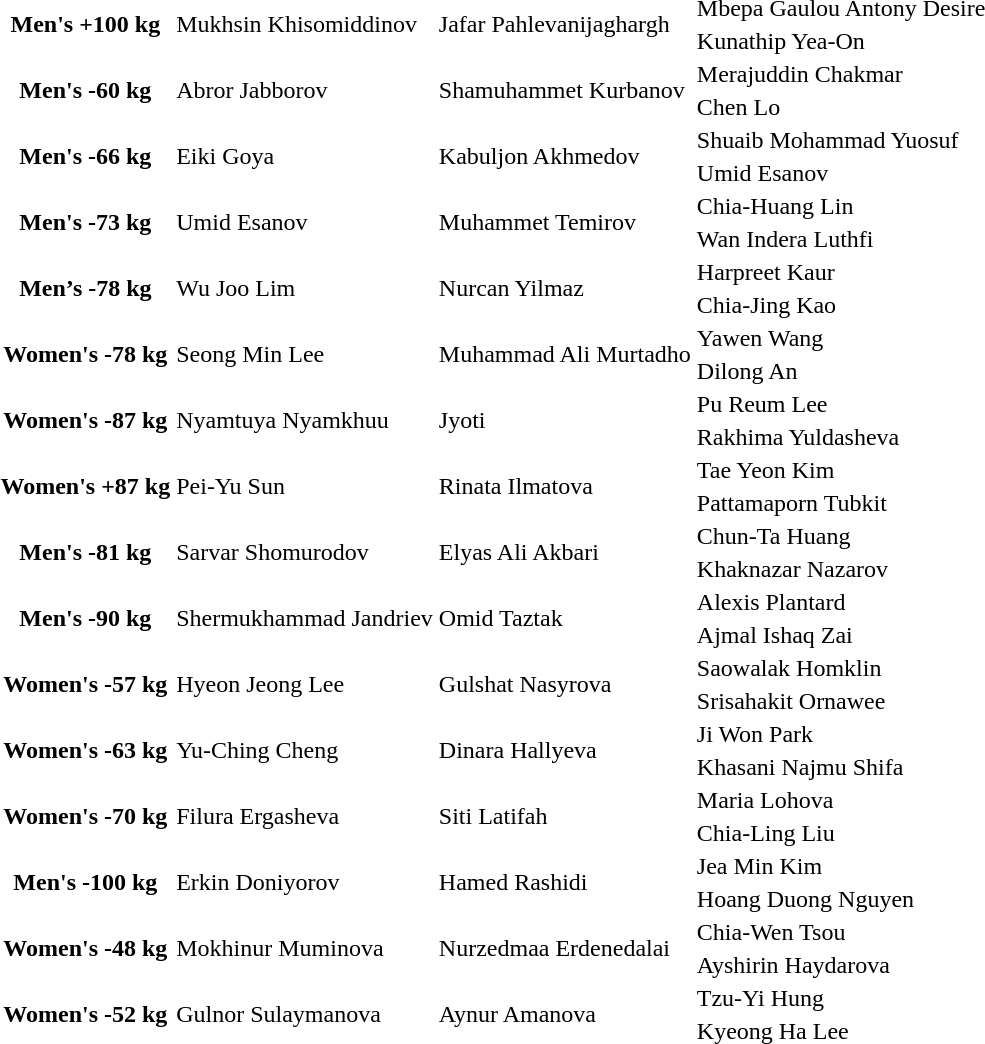<table>
<tr>
<th scope=row rowspan=2>Men's +100 kg</th>
<td rowspan=2> Mukhsin Khisomiddinov</td>
<td rowspan=2> Jafar Pahlevanijaghargh</td>
<td> Mbepa Gaulou Antony Desire</td>
</tr>
<tr>
<td> Kunathip Yea-On</td>
</tr>
<tr>
<th scope=row rowspan=2>Men's -60 kg</th>
<td rowspan=2> Abror Jabborov</td>
<td rowspan=2> Shamuhammet Kurbanov</td>
<td> Merajuddin Chakmar</td>
</tr>
<tr>
<td> Chen Lo</td>
</tr>
<tr>
<th scope=row rowspan=2>Men's -66 kg</th>
<td rowspan=2> Eiki Goya</td>
<td rowspan=2> Kabuljon Akhmedov</td>
<td> Shuaib Mohammad Yuosuf</td>
</tr>
<tr>
<td> Umid Esanov</td>
</tr>
<tr>
<th scope=row rowspan=2>Men's -73 kg</th>
<td rowspan=2> Umid Esanov</td>
<td rowspan=2> Muhammet Temirov</td>
<td> Chia-Huang Lin</td>
</tr>
<tr>
<td> Wan Indera Luthfi</td>
</tr>
<tr>
<th scope=row rowspan=2>Men’s -78 kg</th>
<td rowspan=2> Wu Joo Lim</td>
<td rowspan=2> Nurcan Yilmaz</td>
<td> Harpreet Kaur</td>
</tr>
<tr>
<td> Chia-Jing Kao</td>
</tr>
<tr>
<th scope=row rowspan=2>Women's -78 kg</th>
<td rowspan=2> Seong Min Lee</td>
<td rowspan=2> Muhammad Ali Murtadho</td>
<td> Yawen Wang</td>
</tr>
<tr>
<td> Dilong An</td>
</tr>
<tr>
<th scope=row rowspan=2>Women's -87 kg</th>
<td rowspan=2> Nyamtuya Nyamkhuu</td>
<td rowspan=2> Jyoti</td>
<td> Pu Reum Lee</td>
</tr>
<tr>
<td> Rakhima Yuldasheva</td>
</tr>
<tr>
<th scope=row rowspan=2>Women's +87 kg</th>
<td rowspan=2> Pei-Yu Sun</td>
<td rowspan=2> Rinata Ilmatova</td>
<td> Tae Yeon Kim</td>
</tr>
<tr>
<td> Pattamaporn Tubkit</td>
</tr>
<tr>
<th scope=row rowspan=2>Men's -81 kg</th>
<td rowspan=2> Sarvar Shomurodov</td>
<td rowspan=2> Elyas Ali Akbari</td>
<td> Chun-Ta Huang</td>
</tr>
<tr>
<td> Khaknazar Nazarov</td>
</tr>
<tr>
<th scope=row rowspan=2>Men's -90 kg</th>
<td rowspan=2> Shermukhammad Jandriev</td>
<td rowspan=2> Omid Taztak</td>
<td> Alexis Plantard</td>
</tr>
<tr>
<td> Ajmal Ishaq Zai</td>
</tr>
<tr>
<th scope=row rowspan=2>Women's -57 kg</th>
<td rowspan=2> Hyeon Jeong Lee</td>
<td rowspan=2> Gulshat Nasyrova</td>
<td> Saowalak Homklin</td>
</tr>
<tr>
<td> Srisahakit Ornawee</td>
</tr>
<tr>
<th scope=row rowspan=2>Women's -63 kg</th>
<td rowspan=2> Yu-Ching Cheng</td>
<td rowspan=2> Dinara Hallyeva</td>
<td> Ji Won Park</td>
</tr>
<tr>
<td> Khasani Najmu Shifa</td>
</tr>
<tr>
<th scope=row rowspan=2>Women's -70 kg</th>
<td rowspan=2> Filura Ergasheva</td>
<td rowspan=2> Siti Latifah</td>
<td> Maria Lohova</td>
</tr>
<tr>
<td> Chia-Ling Liu</td>
</tr>
<tr>
<th scope=row rowspan=2>Men's -100 kg</th>
<td rowspan=2> Erkin Doniyorov</td>
<td rowspan=2> Hamed Rashidi</td>
<td> Jea Min Kim</td>
</tr>
<tr>
<td> Hoang Duong Nguyen</td>
</tr>
<tr>
<th scope=row rowspan=2>Women's -48 kg</th>
<td rowspan=2> Mokhinur Muminova</td>
<td rowspan=2> Nurzedmaa Erdenedalai</td>
<td> Chia-Wen Tsou</td>
</tr>
<tr>
<td> Ayshirin Haydarova</td>
</tr>
<tr>
<th scope=row rowspan=2>Women's -52 kg</th>
<td rowspan=2> Gulnor Sulaymanova</td>
<td rowspan=2> Aynur Amanova</td>
<td> Tzu-Yi Hung</td>
</tr>
<tr>
<td> Kyeong Ha Lee</td>
</tr>
<tr>
</tr>
</table>
